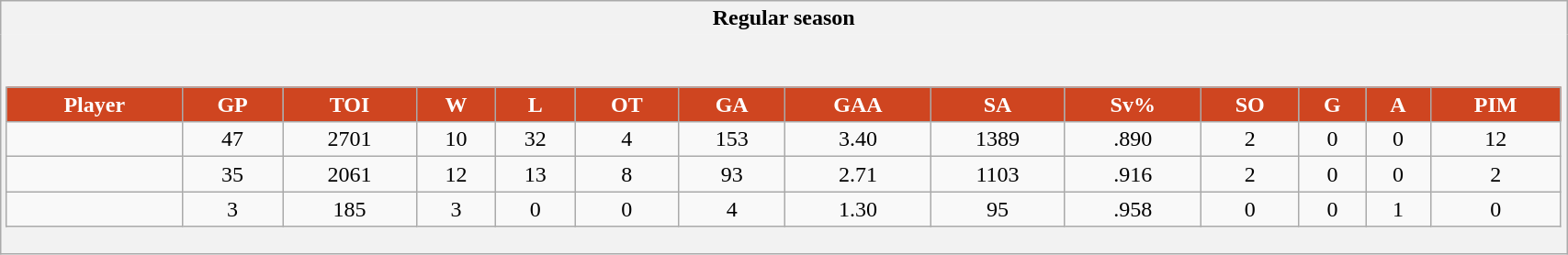<table class="wikitable" style="border: 1px solid #aaa;" width="90%">
<tr>
<th style="border: 0;">Regular season</th>
</tr>
<tr>
<td style="background: #f2f2f2; border: 0; text-align: center;"><br><table class="wikitable sortable" width="100%">
<tr align="center" bgcolor="#dddddd">
<th style="background:#CF4520; color:white">Player</th>
<th style="background:#CF4520; color:white">GP</th>
<th style="background:#CF4520; color:white">TOI</th>
<th style="background:#CF4520; color:white">W</th>
<th style="background:#CF4520; color:white">L</th>
<th style="background:#CF4520; color:white">OT</th>
<th style="background:#CF4520; color:white">GA</th>
<th style="background:#CF4520; color:white">GAA</th>
<th style="background:#CF4520; color:white">SA</th>
<th style="background:#CF4520; color:white">Sv%</th>
<th style="background:#CF4520; color:white">SO</th>
<th style="background:#CF4520; color:white">G</th>
<th style="background:#CF4520; color:white">A</th>
<th style="background:#CF4520; color:white">PIM</th>
</tr>
<tr align=center>
<td></td>
<td>47</td>
<td>2701</td>
<td>10</td>
<td>32</td>
<td>4</td>
<td>153</td>
<td>3.40</td>
<td>1389</td>
<td>.890</td>
<td>2</td>
<td>0</td>
<td>0</td>
<td>12</td>
</tr>
<tr align=center>
<td></td>
<td>35</td>
<td>2061</td>
<td>12</td>
<td>13</td>
<td>8</td>
<td>93</td>
<td>2.71</td>
<td>1103</td>
<td>.916</td>
<td>2</td>
<td>0</td>
<td>0</td>
<td>2</td>
</tr>
<tr align=center>
<td></td>
<td>3</td>
<td>185</td>
<td>3</td>
<td>0</td>
<td>0</td>
<td>4</td>
<td>1.30</td>
<td>95</td>
<td>.958</td>
<td>0</td>
<td>0</td>
<td>1</td>
<td>0</td>
</tr>
</table>
</td>
</tr>
</table>
